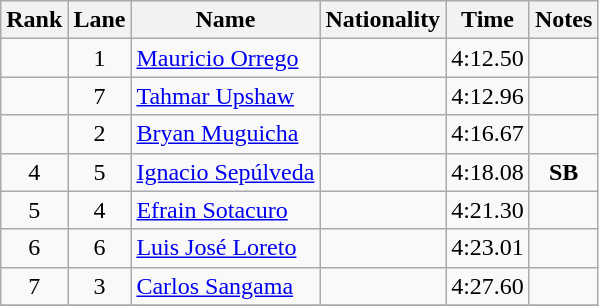<table class="wikitable sortable" style="text-align:center">
<tr>
<th>Rank</th>
<th>Lane</th>
<th>Name</th>
<th>Nationality</th>
<th>Time</th>
<th>Notes</th>
</tr>
<tr>
<td></td>
<td>1</td>
<td align=left><a href='#'>Mauricio Orrego</a></td>
<td align=left></td>
<td>4:12.50</td>
<td></td>
</tr>
<tr>
<td></td>
<td>7</td>
<td align=left><a href='#'>Tahmar Upshaw</a></td>
<td align=left></td>
<td>4:12.96</td>
<td></td>
</tr>
<tr>
<td></td>
<td>2</td>
<td align=left><a href='#'>Bryan Muguicha</a></td>
<td align=left></td>
<td>4:16.67</td>
<td></td>
</tr>
<tr>
<td>4</td>
<td>5</td>
<td align=left><a href='#'>Ignacio Sepúlveda</a></td>
<td align=left></td>
<td>4:18.08</td>
<td><strong>SB</strong></td>
</tr>
<tr>
<td>5</td>
<td>4</td>
<td align=left><a href='#'>Efrain Sotacuro</a></td>
<td align=left></td>
<td>4:21.30</td>
<td></td>
</tr>
<tr>
<td>6</td>
<td>6</td>
<td align=left><a href='#'>Luis José Loreto</a></td>
<td align=left></td>
<td>4:23.01</td>
<td></td>
</tr>
<tr>
<td>7</td>
<td>3</td>
<td align=left><a href='#'>Carlos Sangama</a></td>
<td align=left></td>
<td>4:27.60</td>
<td></td>
</tr>
<tr>
</tr>
</table>
